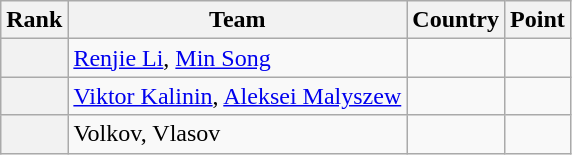<table class="wikitable sortable">
<tr>
<th>Rank</th>
<th>Team</th>
<th>Country</th>
<th>Point</th>
</tr>
<tr>
<th></th>
<td><a href='#'>Renjie Li</a>, <a href='#'>Min Song</a></td>
<td></td>
<td></td>
</tr>
<tr>
<th></th>
<td><a href='#'>Viktor Kalinin</a>, <a href='#'>Aleksei Malyszew</a></td>
<td></td>
<td></td>
</tr>
<tr>
<th></th>
<td>Volkov, Vlasov</td>
<td></td>
<td></td>
</tr>
</table>
